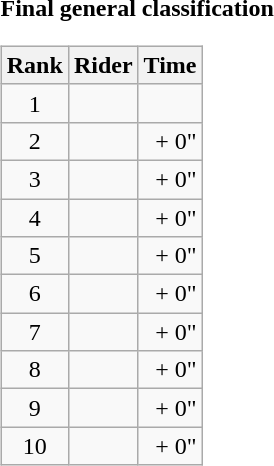<table>
<tr>
<td><strong>Final general classification</strong><br><table class="wikitable">
<tr>
<th scope="col">Rank</th>
<th scope="col">Rider</th>
<th scope="col">Time</th>
</tr>
<tr>
<td style="text-align:center;">1</td>
<td></td>
<td style="text-align:right;"></td>
</tr>
<tr>
<td style="text-align:center;">2</td>
<td></td>
<td style="text-align:right;">+ 0"</td>
</tr>
<tr>
<td style="text-align:center;">3</td>
<td></td>
<td style="text-align:right;">+ 0"</td>
</tr>
<tr>
<td style="text-align:center;">4</td>
<td></td>
<td style="text-align:right;">+ 0"</td>
</tr>
<tr>
<td style="text-align:center;">5</td>
<td></td>
<td style="text-align:right;">+ 0"</td>
</tr>
<tr>
<td style="text-align:center;">6</td>
<td></td>
<td style="text-align:right;">+ 0"</td>
</tr>
<tr>
<td style="text-align:center;">7</td>
<td></td>
<td style="text-align:right;">+ 0"</td>
</tr>
<tr>
<td style="text-align:center;">8</td>
<td></td>
<td style="text-align:right;">+ 0"</td>
</tr>
<tr>
<td style="text-align:center;">9</td>
<td></td>
<td style="text-align:right;">+ 0"</td>
</tr>
<tr>
<td style="text-align:center;">10</td>
<td></td>
<td style="text-align:right;">+ 0"</td>
</tr>
</table>
</td>
</tr>
</table>
